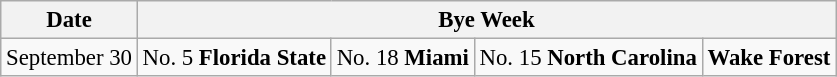<table class="wikitable" style="font-size:95%;">
<tr>
<th>Date</th>
<th colspan="4">Bye Week</th>
</tr>
<tr>
<td>September 30</td>
<td>No. 5 <strong>Florida State</strong></td>
<td>No. 18 <strong>Miami</strong></td>
<td>No. 15 <strong>North Carolina</strong></td>
<td><strong>Wake Forest</strong></td>
</tr>
</table>
